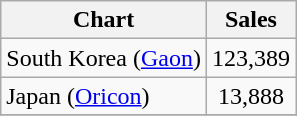<table class="wikitable">
<tr>
<th>Chart</th>
<th>Sales</th>
</tr>
<tr>
<td>South Korea (<a href='#'>Gaon</a>)</td>
<td align=center>123,389</td>
</tr>
<tr>
<td>Japan (<a href='#'>Oricon</a>)</td>
<td align="center">13,888</td>
</tr>
<tr>
</tr>
</table>
